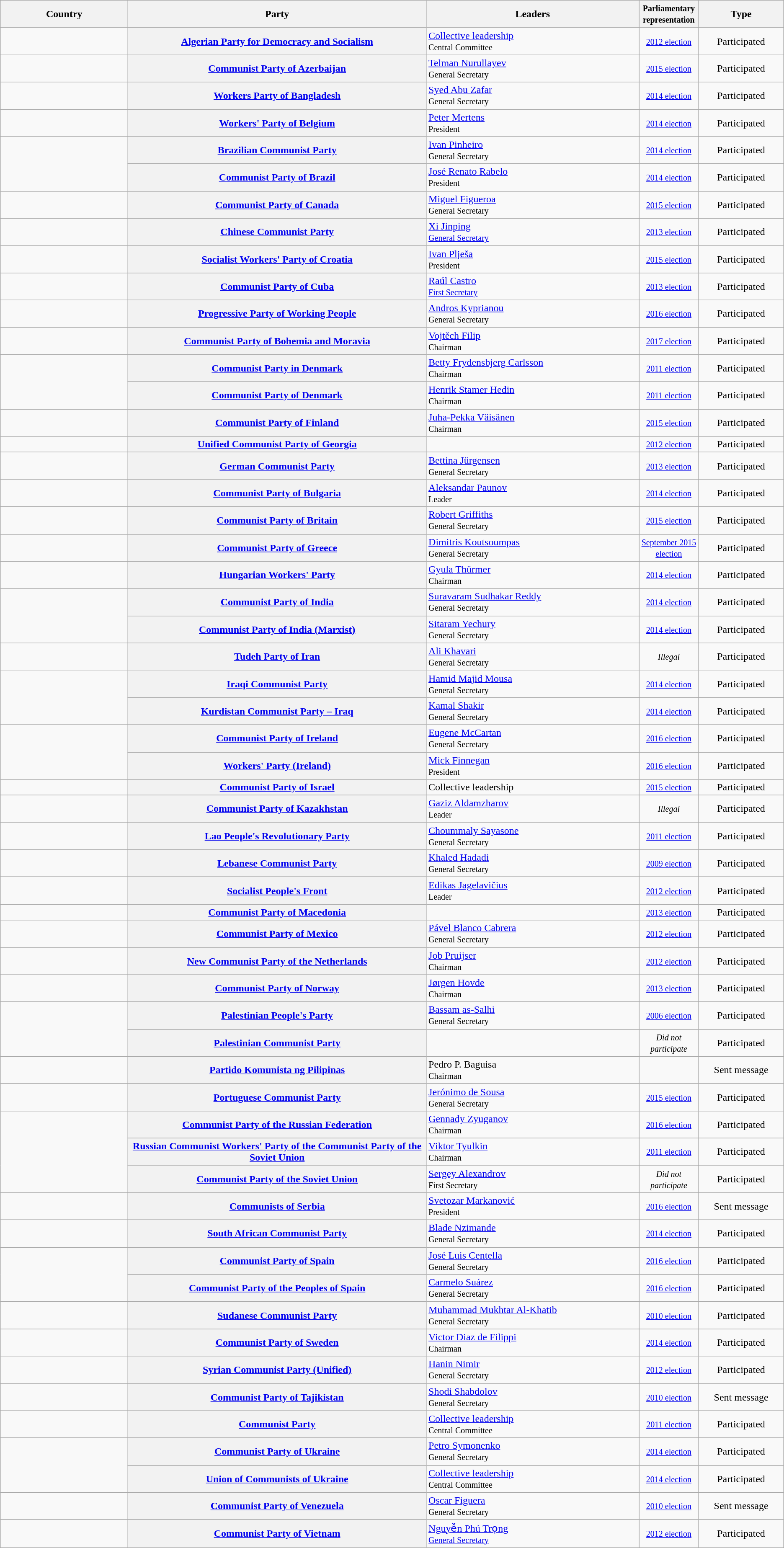<table class="wikitable mw-collapsible mw-collapsed">
<tr>
<th width="15%" scope="col" class=unsortable>Country</th>
<th width="35%" scope="col">Party</th>
<th width="25%" scope="col" class=unsortable>Leaders</th>
<th width="4%" scope="col"><small>Parliamentary<br>representation</small></th>
<th width="10%" scope="col">Type</th>
</tr>
<tr>
<td></td>
<th scope="row"><a href='#'>Algerian Party for Democracy and Socialism</a></th>
<td><a href='#'>Collective leadership</a><br><small>Central Committee</small></td>
<td align="center"><small><a href='#'>2012 election</a></small></td>
<td align="center">Participated</td>
</tr>
<tr>
<td></td>
<th scope="row"><a href='#'>Communist Party of Azerbaijan</a></th>
<td><a href='#'>Telman Nurullayev</a><br><small>General Secretary</small></td>
<td align="center"><small><a href='#'>2015 election</a></small></td>
<td align="center">Participated</td>
</tr>
<tr>
<td></td>
<th scope="row"><a href='#'>Workers Party of Bangladesh</a></th>
<td><a href='#'>Syed Abu Zafar</a><br><small>General Secretary</small></td>
<td align="center"><small><a href='#'>2014 election</a></small></td>
<td align="center">Participated</td>
</tr>
<tr>
<td></td>
<th scope="row"><a href='#'>Workers' Party of Belgium</a></th>
<td><a href='#'>Peter Mertens</a><br><small>President</small></td>
<td align="center"><small><a href='#'>2014 election</a></small></td>
<td align="center">Participated</td>
</tr>
<tr>
<td rowspan="2"></td>
<th scope="row"><a href='#'>Brazilian Communist Party</a></th>
<td><a href='#'>Ivan Pinheiro</a><br><small>General Secretary</small></td>
<td align="center"><small><a href='#'>2014 election</a></small></td>
<td align="center">Participated</td>
</tr>
<tr>
<th scope="row"><a href='#'>Communist Party of Brazil</a></th>
<td><a href='#'>José Renato Rabelo</a><br><small>President</small></td>
<td align="center"><small><a href='#'>2014 election</a></small></td>
<td align="center">Participated</td>
</tr>
<tr>
<td></td>
<th scope="row"><a href='#'>Communist Party of Canada</a></th>
<td><a href='#'>Miguel Figueroa</a><br><small>General Secretary</small></td>
<td align="center"><small><a href='#'>2015 election</a></small></td>
<td align="center">Participated</td>
</tr>
<tr>
<td></td>
<th scope="row"><a href='#'>Chinese Communist Party</a></th>
<td><a href='#'>Xi Jinping</a><br><small><a href='#'>General Secretary</a></small></td>
<td align="center"><small><a href='#'>2013 election</a></small></td>
<td align="center">Participated</td>
</tr>
<tr>
<td></td>
<th scope="row"><a href='#'>Socialist Workers' Party of Croatia</a></th>
<td><a href='#'>Ivan Plješa</a><br><small>President</small></td>
<td align="center"><small><a href='#'>2015 election</a></small></td>
<td align="center">Participated</td>
</tr>
<tr>
<td></td>
<th scope="row"><a href='#'>Communist Party of Cuba</a></th>
<td><a href='#'>Raúl Castro</a><br><small><a href='#'>First Secretary</a></small></td>
<td align="center"><small><a href='#'>2013 election</a></small></td>
<td align="center">Participated</td>
</tr>
<tr>
<td></td>
<th scope="row"><a href='#'>Progressive Party of Working People</a></th>
<td><a href='#'>Andros Kyprianou</a><br><small>General Secretary</small></td>
<td align="center"><small><a href='#'>2016 election</a></small></td>
<td align="center">Participated</td>
</tr>
<tr>
<td></td>
<th scope="row"><a href='#'>Communist Party of Bohemia and Moravia</a></th>
<td><a href='#'>Vojtěch Filip</a><br><small>Chairman</small></td>
<td align="center"><small><a href='#'>2017 election</a></small></td>
<td align="center">Participated</td>
</tr>
<tr>
<td rowspan="2"></td>
<th scope="row"><a href='#'>Communist Party in Denmark</a></th>
<td><a href='#'>Betty Frydensbjerg Carlsson</a><br><small>Chairman</small></td>
<td align="center"><small><a href='#'>2011 election</a></small></td>
<td align="center">Participated</td>
</tr>
<tr>
<th scope="row"><a href='#'>Communist Party of Denmark</a></th>
<td><a href='#'>Henrik Stamer Hedin</a><br><small>Chairman</small></td>
<td align="center"><small><a href='#'>2011 election</a></small></td>
<td align="center">Participated</td>
</tr>
<tr>
<td></td>
<th scope="row"><a href='#'>Communist Party of Finland</a></th>
<td><a href='#'>Juha-Pekka Väisänen</a><br><small>Chairman</small></td>
<td align="center"><small><a href='#'>2015 election</a></small></td>
<td align="center">Participated</td>
</tr>
<tr>
<td></td>
<th scope="row"><a href='#'>Unified Communist Party of Georgia</a></th>
<td></td>
<td align="center"><small><a href='#'>2012 election</a></small></td>
<td align="center">Participated</td>
</tr>
<tr>
<td></td>
<th scope="row"><a href='#'>German Communist Party</a></th>
<td><a href='#'>Bettina Jürgensen</a><br><small>General Secretary</small></td>
<td align="center"><small><a href='#'>2013 election</a></small></td>
<td align="center">Participated</td>
</tr>
<tr>
<td></td>
<th scope="row"><a href='#'>Communist Party of Bulgaria</a></th>
<td><a href='#'>Aleksandar Paunov</a><br><small>Leader</small></td>
<td align="center"><small><a href='#'>2014 election</a></small></td>
<td align="center">Participated</td>
</tr>
<tr>
<td></td>
<th scope="row"><a href='#'>Communist Party of Britain</a></th>
<td><a href='#'>Robert Griffiths</a><br><small>General Secretary</small></td>
<td align="center"><small><a href='#'>2015 election</a></small></td>
<td align="center">Participated</td>
</tr>
<tr>
<td></td>
<th scope="row"><a href='#'>Communist Party of Greece</a></th>
<td><a href='#'>Dimitris Koutsoumpas</a><br><small>General Secretary</small></td>
<td align="center"><small><a href='#'>September 2015 election</a></small></td>
<td align="center">Participated</td>
</tr>
<tr>
<td></td>
<th scope="row"><a href='#'>Hungarian Workers' Party</a></th>
<td><a href='#'>Gyula Thürmer</a><br><small>Chairman</small></td>
<td align="center"><small><a href='#'>2014 election</a></small></td>
<td align="center">Participated</td>
</tr>
<tr>
<td rowspan="2"></td>
<th scope="row"><a href='#'>Communist Party of India</a></th>
<td><a href='#'>Suravaram Sudhakar Reddy</a><br><small>General Secretary</small></td>
<td align="center"><small><a href='#'>2014 election</a></small></td>
<td align="center">Participated</td>
</tr>
<tr>
<th scope="row"><a href='#'>Communist Party of India (Marxist)</a></th>
<td><a href='#'>Sitaram Yechury</a><br><small>General Secretary</small></td>
<td align="center"><small><a href='#'>2014 election</a></small></td>
<td align="center">Participated</td>
</tr>
<tr>
<td></td>
<th scope="row"><a href='#'>Tudeh Party of Iran</a></th>
<td><a href='#'>Ali Khavari</a><br><small>General Secretary</small></td>
<td align="center"><small><em>Illegal</em></small></td>
<td align="center">Participated</td>
</tr>
<tr>
<td rowspan="2"></td>
<th scope="row"><a href='#'>Iraqi Communist Party</a></th>
<td><a href='#'>Hamid Majid Mousa</a><br><small>General Secretary</small></td>
<td align="center"><small><a href='#'>2014 election</a></small></td>
<td align="center">Participated</td>
</tr>
<tr>
<th scope="row"><a href='#'>Kurdistan Communist Party – Iraq</a></th>
<td><a href='#'>Kamal Shakir</a><br><small>General Secretary</small></td>
<td align="center"><small><a href='#'>2014 election</a></small></td>
<td align="center">Participated</td>
</tr>
<tr>
<td rowspan="2"></td>
<th scope="row"><a href='#'>Communist Party of Ireland</a></th>
<td><a href='#'>Eugene McCartan</a><br><small>General Secretary</small></td>
<td align="center"><small><a href='#'>2016 election</a></small></td>
<td align="center">Participated</td>
</tr>
<tr>
<th scope="row"><a href='#'>Workers' Party (Ireland)</a></th>
<td><a href='#'>Mick Finnegan</a><br><small>President</small></td>
<td align="center"><small><a href='#'>2016 election</a></small></td>
<td align="center">Participated</td>
</tr>
<tr>
<td></td>
<th scope="row"><a href='#'>Communist Party of Israel</a></th>
<td>Collective leadership</td>
<td align="center"><small><a href='#'>2015 election</a></small></td>
<td align="center">Participated</td>
</tr>
<tr>
<td></td>
<th scope="row"><a href='#'>Communist Party of Kazakhstan</a></th>
<td><a href='#'>Gaziz Aldamzharov</a><br><small>Leader</small></td>
<td align="center"><small><em>Illegal</em></small></td>
<td align="center">Participated</td>
</tr>
<tr>
<td></td>
<th scope="row"><a href='#'>Lao People's Revolutionary Party</a></th>
<td><a href='#'>Choummaly Sayasone</a><br><small>General Secretary</small></td>
<td align="center"><small><a href='#'>2011 election</a></small></td>
<td align="center">Participated</td>
</tr>
<tr>
<td></td>
<th scope="row"><a href='#'>Lebanese Communist Party</a></th>
<td><a href='#'>Khaled Hadadi</a><br><small>General Secretary</small></td>
<td align="center"><small><a href='#'>2009 election</a></small></td>
<td align="center">Participated</td>
</tr>
<tr>
<td></td>
<th scope="row"><a href='#'>Socialist People's Front</a></th>
<td><a href='#'>Edikas Jagelavičius</a><br><small>Leader</small></td>
<td align="center"><small><a href='#'>2012 election</a></small></td>
<td align="center">Participated</td>
</tr>
<tr>
<td></td>
<th scope="row"><a href='#'>Communist Party of Macedonia</a></th>
<td></td>
<td align="center"><small><a href='#'>2013 election</a></small></td>
<td align="center">Participated</td>
</tr>
<tr>
<td></td>
<th scope="row"><a href='#'>Communist Party of Mexico</a></th>
<td><a href='#'>Pável Blanco Cabrera</a><br><small>General Secretary</small></td>
<td align="center"><small><a href='#'>2012 election</a></small></td>
<td align="center">Participated</td>
</tr>
<tr>
<td></td>
<th scope="row"><a href='#'>New Communist Party of the Netherlands</a></th>
<td><a href='#'>Job Pruijser</a><br><small>Chairman</small></td>
<td align="center"><small><a href='#'>2012 election</a></small></td>
<td align="center">Participated</td>
</tr>
<tr>
<td></td>
<th scope="row"><a href='#'>Communist Party of Norway</a></th>
<td><a href='#'>Jørgen Hovde</a><br><small>Chairman</small></td>
<td align="center"><small><a href='#'>2013 election</a></small></td>
<td align="center">Participated</td>
</tr>
<tr>
<td rowspan="2"></td>
<th scope="row"><a href='#'>Palestinian People's Party</a></th>
<td><a href='#'>Bassam as-Salhi</a><br><small>General Secretary</small></td>
<td align="center"><small><a href='#'>2006 election</a></small></td>
<td align="center">Participated</td>
</tr>
<tr>
<th scope="row"><a href='#'>Palestinian Communist Party</a></th>
<td></td>
<td align="center"><small><em>Did not participate</em></small></td>
<td align="center">Participated</td>
</tr>
<tr>
<td></td>
<th scope="row"><a href='#'>Partido Komunista ng Pilipinas</a></th>
<td>Pedro P. Baguisa<br><small>Chairman</small></td>
<td align="center"></td>
<td align="center">Sent message</td>
</tr>
<tr>
<td></td>
<th scope="row"><a href='#'>Portuguese Communist Party</a></th>
<td><a href='#'>Jerónimo de Sousa</a><br><small>General Secretary</small></td>
<td align="center"><small><a href='#'>2015 election</a></small></td>
<td align="center">Participated</td>
</tr>
<tr>
<td rowspan="3"></td>
<th scope="row"><a href='#'>Communist Party of the Russian Federation</a></th>
<td><a href='#'>Gennady Zyuganov</a><br><small>Chairman</small></td>
<td align="center"><small><a href='#'>2016 election</a></small></td>
<td align="center">Participated</td>
</tr>
<tr>
<th scope="row"><a href='#'>Russian Communist Workers' Party of the Communist Party of the Soviet Union</a></th>
<td><a href='#'>Viktor Tyulkin</a><br><small>Chairman</small></td>
<td align="center"><small><a href='#'>2011 election</a></small></td>
<td align="center">Participated</td>
</tr>
<tr>
<th scope="row"><a href='#'>Communist Party of the Soviet Union</a></th>
<td><a href='#'>Sergey Alexandrov</a><br><small>First Secretary</small></td>
<td align="center"><small><em>Did not participate</em></small></td>
<td align="center">Participated</td>
</tr>
<tr>
<td></td>
<th scope="row"><a href='#'>Communists of Serbia</a></th>
<td><a href='#'>Svetozar Markanović</a><br><small>President</small></td>
<td align="center"><small><a href='#'>2016 election</a></small></td>
<td align="center">Sent message</td>
</tr>
<tr>
<td></td>
<th scope="row"><a href='#'>South African Communist Party</a></th>
<td><a href='#'>Blade Nzimande</a><br><small>General Secretary</small></td>
<td align="center"><small><a href='#'>2014 election</a></small></td>
<td align="center">Participated</td>
</tr>
<tr>
<td rowspan="2"></td>
<th scope="row"><a href='#'>Communist Party of Spain</a></th>
<td><a href='#'>José Luis Centella</a><br><small>General Secretary</small></td>
<td align="center"><small><a href='#'>2016 election</a></small></td>
<td align="center">Participated</td>
</tr>
<tr>
<th scope="row"><a href='#'>Communist Party of the Peoples of Spain</a></th>
<td><a href='#'>Carmelo Suárez</a><br><small>General Secretary</small></td>
<td align="center"><small><a href='#'>2016 election</a></small></td>
<td align="center">Participated</td>
</tr>
<tr>
<td rowspan="1"></td>
<th scope="row"><a href='#'>Sudanese Communist Party</a></th>
<td><a href='#'>Muhammad Mukhtar Al-Khatib</a><br><small>General Secretary</small></td>
<td align="center"><small><a href='#'>2010 election</a></small></td>
<td align="center">Participated</td>
</tr>
<tr>
<td></td>
<th scope="row"><a href='#'>Communist Party of Sweden</a></th>
<td><a href='#'>Victor Diaz de Filippi</a><br><small>Chairman</small></td>
<td align="center"><small><a href='#'>2014 election</a></small></td>
<td align="center">Participated</td>
</tr>
<tr>
<td rowspan="1"></td>
<th scope="row"><a href='#'>Syrian Communist Party (Unified)</a></th>
<td><a href='#'>Hanin Nimir</a><br><small>General Secretary</small></td>
<td align="center"><small><a href='#'>2012 election</a></small></td>
<td align="center">Participated</td>
</tr>
<tr>
<td></td>
<th scope="row"><a href='#'>Communist Party of Tajikistan</a></th>
<td><a href='#'>Shodi Shabdolov</a><br><small>General Secretary</small></td>
<td align="center"><small><a href='#'>2010 election</a></small></td>
<td align="center">Sent message</td>
</tr>
<tr>
<td rowspan=1"></td>
<th scope="row"><a href='#'>Communist Party</a></th>
<td><a href='#'>Collective leadership</a><br><small>Central Committee</small></td>
<td align="center"><small><a href='#'>2011 election</a></small></td>
<td align="center">Participated</td>
</tr>
<tr>
<td rowspan="2"></td>
<th scope="row"><a href='#'>Communist Party of Ukraine</a></th>
<td><a href='#'>Petro Symonenko</a><br><small>General Secretary</small></td>
<td align="center"><small><a href='#'>2014 election</a></small></td>
<td align="center">Participated</td>
</tr>
<tr>
<th scope="row"><a href='#'>Union of Communists of Ukraine</a></th>
<td><a href='#'>Collective leadership</a><br><small>Central Committee</small></td>
<td align="center"><small><a href='#'>2014 election</a></small></td>
<td align="center">Participated</td>
</tr>
<tr>
<td></td>
<th scope="row"><a href='#'>Communist Party of Venezuela</a></th>
<td><a href='#'>Oscar Figuera</a><br><small>General Secretary</small></td>
<td align="center"><small><a href='#'>2010 election</a></small></td>
<td align="center">Sent message</td>
</tr>
<tr>
<td></td>
<th scope="row"><a href='#'>Communist Party of Vietnam</a></th>
<td><a href='#'>Nguyễn Phú Trọng</a><br><small><a href='#'>General Secretary</a></small></td>
<td align="center"><small><a href='#'>2012 election</a></small></td>
<td align="center">Participated</td>
</tr>
</table>
